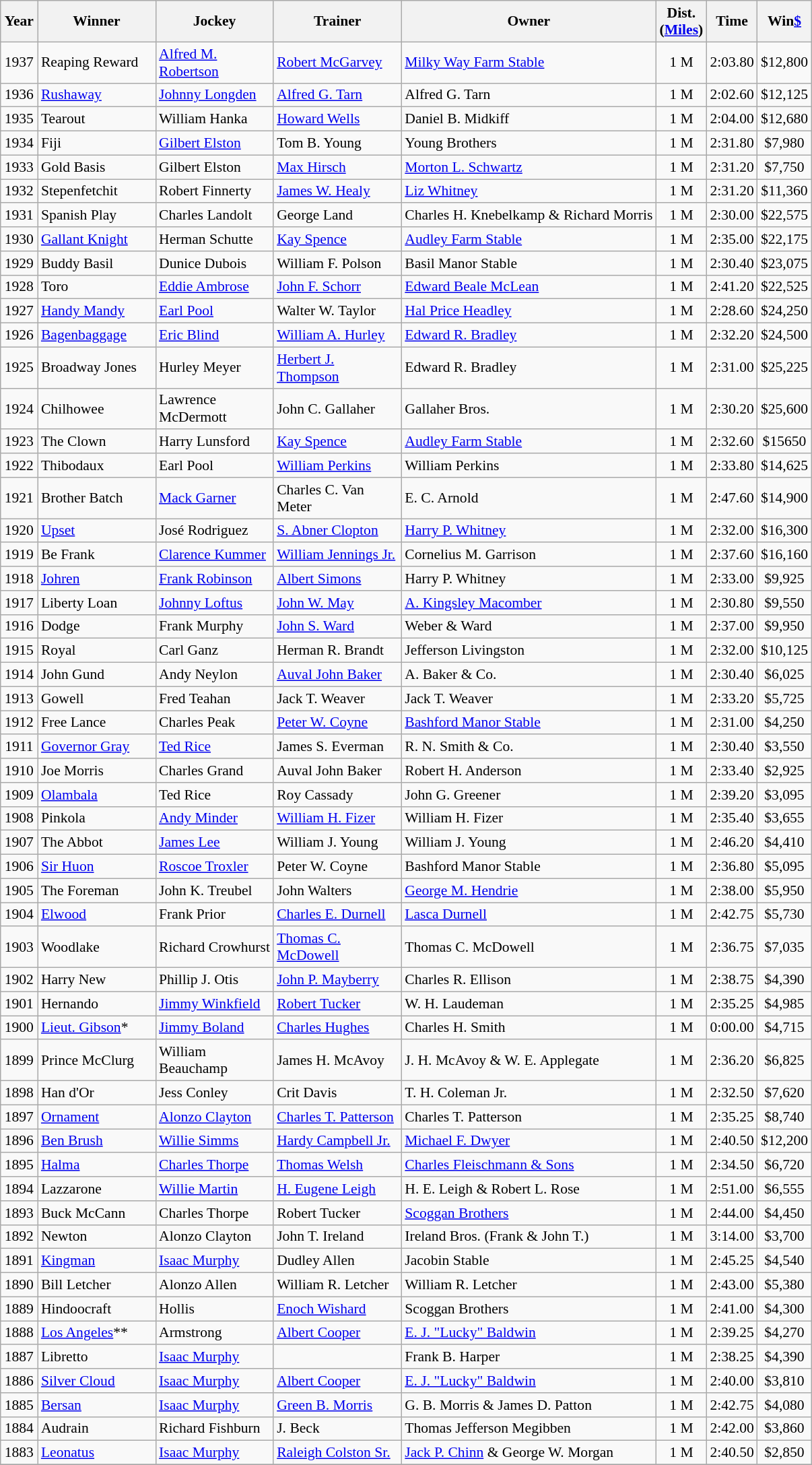<table class="wikitable sortable" style="font-size:90%">
<tr>
<th style="width:30px">Year<br></th>
<th style="width:110px">Winner<br></th>
<th style="width:110px">Jockey<br></th>
<th style="width:120px">Trainer<br></th>
<th>Owner<br></th>
<th style="width:25px">Dist.<br> <span>(<a href='#'>Miles</a>)</span></th>
<th style="width:25px">Time<br></th>
<th style="width:25px">Win<a href='#'>$</a></th>
</tr>
<tr>
<td align=center>1937</td>
<td>Reaping Reward</td>
<td><a href='#'>Alfred M. Robertson</a></td>
<td><a href='#'>Robert McGarvey</a></td>
<td><a href='#'>Milky Way Farm Stable</a></td>
<td align=center>1<span> M</span></td>
<td align=center>2:03.80</td>
<td align=center>$12,800</td>
</tr>
<tr>
<td align=center>1936</td>
<td><a href='#'>Rushaway</a></td>
<td><a href='#'>Johnny Longden</a></td>
<td><a href='#'>Alfred G. Tarn</a></td>
<td>Alfred G. Tarn</td>
<td align=center>1<span> M</span></td>
<td align=center>2:02.60</td>
<td align=center>$12,125</td>
</tr>
<tr>
<td align=center>1935</td>
<td>Tearout</td>
<td>William Hanka</td>
<td><a href='#'>Howard Wells</a></td>
<td>Daniel B. Midkiff</td>
<td align=center>1<span> M</span></td>
<td align=center>2:04.00</td>
<td align=center>$12,680</td>
</tr>
<tr>
<td align=center>1934</td>
<td>Fiji</td>
<td><a href='#'>Gilbert Elston</a></td>
<td>Tom B. Young</td>
<td>Young Brothers</td>
<td align=center>1<span> M</span></td>
<td align=center>2:31.80</td>
<td align=center>$7,980</td>
</tr>
<tr>
<td align=center>1933</td>
<td>Gold Basis</td>
<td>Gilbert Elston</td>
<td><a href='#'>Max Hirsch</a></td>
<td><a href='#'>Morton L. Schwartz</a></td>
<td align=center>1<span> M</span></td>
<td align=center>2:31.20</td>
<td align=center>$7,750</td>
</tr>
<tr>
<td align=center>1932</td>
<td>Stepenfetchit</td>
<td>Robert Finnerty</td>
<td><a href='#'>James W. Healy</a></td>
<td><a href='#'>Liz Whitney</a></td>
<td align=center>1<span> M</span></td>
<td align=center>2:31.20</td>
<td align=center>$11,360</td>
</tr>
<tr>
<td align=center>1931</td>
<td>Spanish Play</td>
<td>Charles Landolt</td>
<td>George Land</td>
<td>Charles H. Knebelkamp & Richard Morris</td>
<td align=center>1<span> M</span></td>
<td align=center>2:30.00</td>
<td align=center>$22,575</td>
</tr>
<tr>
<td align=center>1930</td>
<td><a href='#'>Gallant Knight</a></td>
<td>Herman Schutte</td>
<td><a href='#'>Kay Spence</a></td>
<td><a href='#'>Audley Farm Stable</a></td>
<td align=center>1<span> M</span></td>
<td align=center>2:35.00</td>
<td align=center>$22,175</td>
</tr>
<tr>
<td align=center>1929</td>
<td>Buddy Basil</td>
<td>Dunice Dubois</td>
<td>William F. Polson</td>
<td>Basil Manor Stable</td>
<td align=center>1<span> M</span></td>
<td align=center>2:30.40</td>
<td align=center>$23,075</td>
</tr>
<tr>
<td align=center>1928</td>
<td>Toro</td>
<td><a href='#'>Eddie Ambrose</a></td>
<td><a href='#'>John F. Schorr</a></td>
<td><a href='#'>Edward Beale McLean</a></td>
<td align=center>1<span> M</span></td>
<td align=center>2:41.20</td>
<td align=center>$22,525</td>
</tr>
<tr>
<td align=center>1927</td>
<td><a href='#'>Handy Mandy</a></td>
<td><a href='#'>Earl Pool</a></td>
<td>Walter W. Taylor</td>
<td><a href='#'>Hal Price Headley</a></td>
<td align=center>1<span> M</span></td>
<td align=center>2:28.60</td>
<td align=center>$24,250</td>
</tr>
<tr>
<td align=center>1926</td>
<td><a href='#'>Bagenbaggage</a></td>
<td><a href='#'>Eric Blind</a></td>
<td><a href='#'>William A. Hurley</a></td>
<td><a href='#'>Edward R. Bradley</a></td>
<td align=center>1<span> M</span></td>
<td align=center>2:32.20</td>
<td align=center>$24,500</td>
</tr>
<tr>
<td align=center>1925</td>
<td>Broadway Jones</td>
<td>Hurley Meyer</td>
<td><a href='#'>Herbert J. Thompson</a></td>
<td>Edward R. Bradley</td>
<td align=center>1<span> M</span></td>
<td align=center>2:31.00</td>
<td align=center>$25,225</td>
</tr>
<tr>
<td align=center>1924</td>
<td>Chilhowee</td>
<td>Lawrence McDermott</td>
<td>John C. Gallaher</td>
<td>Gallaher Bros.</td>
<td align=center>1<span> M</span></td>
<td align=center>2:30.20</td>
<td align=center>$25,600</td>
</tr>
<tr>
<td align=center>1923</td>
<td>The Clown</td>
<td>Harry Lunsford</td>
<td><a href='#'>Kay Spence</a></td>
<td><a href='#'>Audley Farm Stable</a></td>
<td align=center>1<span> M</span></td>
<td align=center>2:32.60</td>
<td align=center>$15650</td>
</tr>
<tr>
<td align=center>1922</td>
<td>Thibodaux</td>
<td>Earl Pool</td>
<td><a href='#'>William Perkins</a></td>
<td>William Perkins</td>
<td align=center>1<span> M</span></td>
<td align=center>2:33.80</td>
<td align=center>$14,625</td>
</tr>
<tr>
<td align=center>1921</td>
<td>Brother Batch</td>
<td><a href='#'>Mack Garner</a></td>
<td>Charles C. Van Meter</td>
<td>E. C. Arnold</td>
<td align=center>1<span> M</span></td>
<td align=center>2:47.60</td>
<td align=center>$14,900</td>
</tr>
<tr>
<td align=center>1920</td>
<td><a href='#'>Upset</a></td>
<td>José Rodriguez</td>
<td><a href='#'>S. Abner Clopton</a></td>
<td><a href='#'>Harry P. Whitney</a></td>
<td align=center>1<span> M</span></td>
<td align=center>2:32.00</td>
<td align=center>$16,300</td>
</tr>
<tr>
<td align=center>1919</td>
<td>Be Frank</td>
<td><a href='#'>Clarence Kummer</a></td>
<td><a href='#'>William Jennings Jr.</a></td>
<td>Cornelius M. Garrison</td>
<td align=center>1<span> M</span></td>
<td align=center>2:37.60</td>
<td align=center>$16,160</td>
</tr>
<tr>
<td align=center>1918</td>
<td><a href='#'>Johren</a></td>
<td><a href='#'>Frank Robinson</a></td>
<td><a href='#'>Albert Simons</a></td>
<td>Harry P. Whitney</td>
<td align=center>1<span> M</span></td>
<td align=center>2:33.00</td>
<td align=center>$9,925</td>
</tr>
<tr>
<td align=center>1917</td>
<td>Liberty Loan</td>
<td><a href='#'>Johnny Loftus</a></td>
<td><a href='#'>John W. May</a></td>
<td><a href='#'>A. Kingsley Macomber</a></td>
<td align=center>1<span> M</span></td>
<td align=center>2:30.80</td>
<td align=center>$9,550</td>
</tr>
<tr>
<td align=center>1916</td>
<td>Dodge</td>
<td>Frank Murphy</td>
<td><a href='#'>John S. Ward</a></td>
<td>Weber & Ward</td>
<td align=center>1<span> M</span></td>
<td align=center>2:37.00</td>
<td align=center>$9,950</td>
</tr>
<tr>
<td align=center>1915</td>
<td>Royal</td>
<td>Carl Ganz</td>
<td>Herman R. Brandt</td>
<td>Jefferson Livingston</td>
<td align=center>1<span> M</span></td>
<td align=center>2:32.00</td>
<td align=center>$10,125</td>
</tr>
<tr>
<td align=center>1914</td>
<td>John Gund</td>
<td>Andy Neylon</td>
<td><a href='#'>Auval John Baker</a></td>
<td>A. Baker & Co.</td>
<td align=center>1<span> M</span></td>
<td align=center>2:30.40</td>
<td align=center>$6,025</td>
</tr>
<tr>
<td align=center>1913</td>
<td>Gowell</td>
<td>Fred Teahan</td>
<td>Jack T. Weaver</td>
<td>Jack T. Weaver</td>
<td align=center>1<span> M</span></td>
<td align=center>2:33.20</td>
<td align=center>$5,725</td>
</tr>
<tr>
<td align=center>1912</td>
<td>Free Lance</td>
<td>Charles Peak</td>
<td><a href='#'>Peter W. Coyne</a></td>
<td><a href='#'>Bashford Manor Stable</a></td>
<td align=center>1<span> M</span></td>
<td align=center>2:31.00</td>
<td align=center>$4,250</td>
</tr>
<tr>
<td align=center>1911</td>
<td><a href='#'>Governor Gray</a></td>
<td><a href='#'>Ted Rice</a></td>
<td>James S. Everman</td>
<td>R. N. Smith & Co.</td>
<td align=center>1<span> M</span></td>
<td align=center>2:30.40</td>
<td align=center>$3,550</td>
</tr>
<tr>
<td align=center>1910</td>
<td>Joe Morris</td>
<td>Charles Grand</td>
<td>Auval John Baker</td>
<td>Robert H. Anderson</td>
<td align=center>1<span> M</span></td>
<td align=center>2:33.40</td>
<td align=center>$2,925</td>
</tr>
<tr>
<td align=center>1909</td>
<td><a href='#'>Olambala</a></td>
<td>Ted Rice</td>
<td>Roy Cassady</td>
<td>John G. Greener</td>
<td align=center>1<span> M</span></td>
<td align=center>2:39.20</td>
<td align=center>$3,095</td>
</tr>
<tr>
<td align=center>1908</td>
<td>Pinkola</td>
<td><a href='#'>Andy Minder</a></td>
<td><a href='#'>William H. Fizer</a></td>
<td>William H. Fizer</td>
<td align=center>1<span> M</span></td>
<td align=center>2:35.40</td>
<td align=center>$3,655</td>
</tr>
<tr>
<td align=center>1907</td>
<td>The Abbot</td>
<td><a href='#'>James Lee</a></td>
<td>William J. Young</td>
<td>William J. Young</td>
<td align=center>1<span> M</span></td>
<td align=center>2:46.20</td>
<td align=center>$4,410</td>
</tr>
<tr>
<td align=center>1906</td>
<td><a href='#'>Sir Huon</a></td>
<td><a href='#'>Roscoe Troxler</a></td>
<td>Peter W. Coyne</td>
<td>Bashford Manor Stable</td>
<td align=center>1<span> M</span></td>
<td align=center>2:36.80</td>
<td align=center>$5,095</td>
</tr>
<tr>
<td align=center>1905</td>
<td>The Foreman</td>
<td>John K. Treubel</td>
<td>John Walters</td>
<td><a href='#'>George M. Hendrie</a></td>
<td align=center>1<span> M</span></td>
<td align=center>2:38.00</td>
<td align=center>$5,950</td>
</tr>
<tr>
<td align=center>1904</td>
<td><a href='#'>Elwood</a></td>
<td>Frank Prior</td>
<td><a href='#'>Charles E. Durnell</a></td>
<td><a href='#'>Lasca Durnell</a></td>
<td align=center>1<span> M</span></td>
<td align=center>2:42.75</td>
<td align=center>$5,730</td>
</tr>
<tr>
<td align=center>1903</td>
<td>Woodlake</td>
<td>Richard Crowhurst</td>
<td><a href='#'>Thomas C. McDowell</a></td>
<td>Thomas C. McDowell</td>
<td align=center>1<span> M</span></td>
<td align=center>2:36.75</td>
<td align=center>$7,035</td>
</tr>
<tr>
<td align=center>1902</td>
<td>Harry New</td>
<td>Phillip J. Otis</td>
<td><a href='#'>John P. Mayberry</a></td>
<td>Charles R. Ellison</td>
<td align=center>1<span> M</span></td>
<td align=center>2:38.75</td>
<td align=center>$4,390</td>
</tr>
<tr>
<td align=center>1901</td>
<td>Hernando</td>
<td><a href='#'>Jimmy Winkfield</a></td>
<td><a href='#'>Robert Tucker</a></td>
<td>W. H. Laudeman</td>
<td align=center>1<span> M</span></td>
<td align=center>2:35.25</td>
<td align=center>$4,985</td>
</tr>
<tr>
<td align=center>1900</td>
<td><a href='#'>Lieut. Gibson</a>*</td>
<td><a href='#'>Jimmy Boland</a></td>
<td><a href='#'>Charles Hughes</a></td>
<td>Charles H. Smith</td>
<td align=center>1<span> M</span></td>
<td align=center>0:00.00</td>
<td align=center>$4,715</td>
</tr>
<tr>
<td align=center>1899</td>
<td>Prince McClurg</td>
<td>William Beauchamp</td>
<td>James H. McAvoy</td>
<td>J. H. McAvoy & W. E. Applegate</td>
<td align=center>1<span> M</span></td>
<td align=center>2:36.20</td>
<td align=center>$6,825</td>
</tr>
<tr>
<td align=center>1898</td>
<td>Han d'Or</td>
<td>Jess Conley</td>
<td>Crit Davis</td>
<td>T. H. Coleman Jr.</td>
<td align=center>1<span> M</span></td>
<td align=center>2:32.50</td>
<td align=center>$7,620</td>
</tr>
<tr>
<td align=center>1897</td>
<td><a href='#'>Ornament</a></td>
<td><a href='#'>Alonzo Clayton</a></td>
<td><a href='#'>Charles T. Patterson</a></td>
<td>Charles T. Patterson</td>
<td align=center>1<span> M</span></td>
<td align=center>2:35.25</td>
<td align=center>$8,740</td>
</tr>
<tr>
<td align=center>1896</td>
<td><a href='#'>Ben Brush</a></td>
<td><a href='#'>Willie Simms</a></td>
<td><a href='#'>Hardy Campbell Jr.</a></td>
<td><a href='#'>Michael F. Dwyer</a></td>
<td align=center>1<span> M</span></td>
<td align=center>2:40.50</td>
<td align=center>$12,200</td>
</tr>
<tr>
<td align=center>1895</td>
<td><a href='#'>Halma</a></td>
<td><a href='#'>Charles Thorpe</a></td>
<td><a href='#'>Thomas Welsh</a></td>
<td><a href='#'>Charles Fleischmann & Sons</a></td>
<td align=center>1<span> M</span></td>
<td align=center>2:34.50</td>
<td align=center>$6,720</td>
</tr>
<tr>
<td align=center>1894</td>
<td>Lazzarone</td>
<td><a href='#'>Willie Martin</a></td>
<td><a href='#'>H. Eugene Leigh</a></td>
<td>H. E. Leigh & Robert L. Rose</td>
<td align=center>1<span> M</span></td>
<td align=center>2:51.00</td>
<td align=center>$6,555</td>
</tr>
<tr>
<td align=center>1893</td>
<td>Buck McCann</td>
<td>Charles Thorpe</td>
<td>Robert Tucker</td>
<td><a href='#'>Scoggan Brothers</a></td>
<td align=center>1<span> M</span></td>
<td align=center>2:44.00</td>
<td align=center>$4,450</td>
</tr>
<tr>
<td align=center>1892</td>
<td>Newton</td>
<td>Alonzo Clayton</td>
<td>John T. Ireland</td>
<td>Ireland Bros. (Frank & John T.)</td>
<td align=center>1<span> M</span></td>
<td align=center>3:14.00</td>
<td align=center>$3,700</td>
</tr>
<tr>
<td align=center>1891</td>
<td><a href='#'>Kingman</a></td>
<td><a href='#'>Isaac Murphy</a></td>
<td>Dudley Allen</td>
<td>Jacobin Stable</td>
<td align=center>1<span> M</span></td>
<td align=center>2:45.25</td>
<td align=center>$4,540</td>
</tr>
<tr>
<td align=center>1890</td>
<td>Bill Letcher</td>
<td>Alonzo Allen</td>
<td>William R. Letcher</td>
<td>William R. Letcher</td>
<td align=center>1<span> M</span></td>
<td align=center>2:43.00</td>
<td align=center>$5,380</td>
</tr>
<tr>
<td align=center>1889</td>
<td>Hindoocraft</td>
<td>Hollis</td>
<td><a href='#'>Enoch Wishard</a></td>
<td>Scoggan Brothers</td>
<td align=center>1<span> M</span></td>
<td align=center>2:41.00</td>
<td align=center>$4,300</td>
</tr>
<tr>
<td align=center>1888</td>
<td><a href='#'>Los Angeles</a>**</td>
<td>Armstrong</td>
<td><a href='#'>Albert Cooper</a></td>
<td><a href='#'>E. J. "Lucky" Baldwin</a></td>
<td align=center>1<span> M</span></td>
<td align=center>2:39.25</td>
<td align=center>$4,270</td>
</tr>
<tr>
<td align=center>1887</td>
<td>Libretto</td>
<td><a href='#'>Isaac Murphy</a></td>
<td></td>
<td>Frank B. Harper</td>
<td align=center>1<span> M</span></td>
<td align=center>2:38.25</td>
<td align=center>$4,390</td>
</tr>
<tr>
<td align=center>1886</td>
<td><a href='#'>Silver Cloud</a></td>
<td><a href='#'>Isaac Murphy</a></td>
<td><a href='#'>Albert Cooper</a></td>
<td><a href='#'>E. J. "Lucky" Baldwin</a></td>
<td align=center>1<span> M</span></td>
<td align=center>2:40.00</td>
<td align=center>$3,810</td>
</tr>
<tr>
<td align=center>1885</td>
<td><a href='#'>Bersan</a></td>
<td><a href='#'>Isaac Murphy</a></td>
<td><a href='#'>Green B. Morris</a></td>
<td>G. B. Morris & James D. Patton</td>
<td align=center>1<span> M</span></td>
<td align=center>2:42.75</td>
<td align=center>$4,080</td>
</tr>
<tr>
<td align=center>1884</td>
<td>Audrain</td>
<td>Richard Fishburn</td>
<td>J. Beck</td>
<td>Thomas Jefferson Megibben</td>
<td align=center>1<span> M</span></td>
<td align=center>2:42.00</td>
<td align=center>$3,860</td>
</tr>
<tr>
<td align=center>1883</td>
<td><a href='#'>Leonatus</a></td>
<td><a href='#'>Isaac Murphy</a></td>
<td><a href='#'>Raleigh Colston Sr.</a></td>
<td><a href='#'>Jack P. Chinn</a> & George W. Morgan</td>
<td align=center>1<span> M</span></td>
<td align=center>2:40.50</td>
<td align=center>$2,850</td>
</tr>
<tr>
</tr>
</table>
